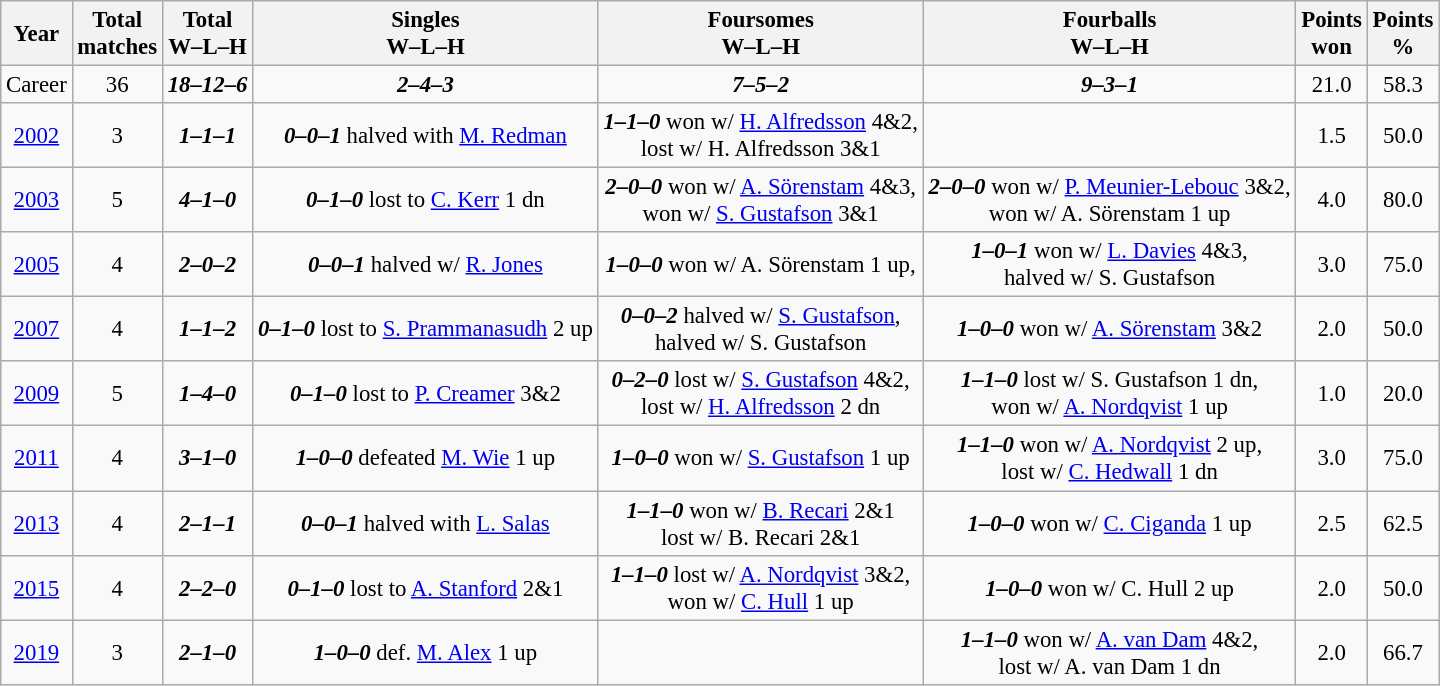<table class="wikitable" style="text-align:center; font-size: 95%;">
<tr>
<th>Year</th>
<th>Total<br>matches</th>
<th>Total<br>W–L–H</th>
<th>Singles<br>W–L–H</th>
<th>Foursomes<br>W–L–H</th>
<th>Fourballs<br>W–L–H</th>
<th>Points<br>won</th>
<th>Points<br>%</th>
</tr>
<tr>
<td>Career</td>
<td>36</td>
<td><strong><em>18–12–6</em></strong></td>
<td><strong><em>2–4–3</em></strong></td>
<td><strong><em>7–5–2</em></strong></td>
<td><strong><em>9–3–1</em></strong></td>
<td>21.0</td>
<td>58.3</td>
</tr>
<tr>
<td><a href='#'>2002</a></td>
<td>3</td>
<td><strong><em>1–1–1</em></strong></td>
<td><strong><em>0–0–1</em></strong> halved with <a href='#'>M. Redman</a></td>
<td><strong><em>1–1–0</em></strong> won w/ <a href='#'>H. Alfredsson</a> 4&2,<br>lost w/ H. Alfredsson 3&1</td>
<td></td>
<td>1.5</td>
<td>50.0</td>
</tr>
<tr>
<td><a href='#'>2003</a></td>
<td>5</td>
<td><strong><em>4–1–0</em></strong></td>
<td><strong><em>0–1–0</em></strong> lost to <a href='#'>C. Kerr</a> 1 dn</td>
<td><strong><em>2–0–0</em></strong> won w/ <a href='#'>A. Sörenstam</a> 4&3,<br>won w/ <a href='#'>S. Gustafson</a> 3&1</td>
<td><strong><em>2–0–0</em></strong> won w/ <a href='#'>P. Meunier-Lebouc</a> 3&2,<br>won w/ A. Sörenstam 1 up</td>
<td>4.0</td>
<td>80.0</td>
</tr>
<tr>
<td><a href='#'>2005</a></td>
<td>4</td>
<td><strong><em>2–0–2</em></strong></td>
<td><strong><em>0–0–1</em></strong> halved w/ <a href='#'>R. Jones</a></td>
<td><strong><em>1–0–0</em></strong> won w/ A. Sörenstam 1 up,</td>
<td><strong><em>1–0–1</em></strong> won w/ <a href='#'>L. Davies</a> 4&3,<br>halved w/ S. Gustafson</td>
<td>3.0</td>
<td>75.0</td>
</tr>
<tr>
<td><a href='#'>2007</a></td>
<td>4</td>
<td><strong><em>1–1–2</em></strong></td>
<td><strong><em>0–1–0</em></strong> lost to <a href='#'>S. Prammanasudh</a> 2 up</td>
<td><strong><em>0–0–2</em></strong> halved w/ <a href='#'>S. Gustafson</a>,<br>halved w/ S. Gustafson</td>
<td><strong><em>1–0–0</em></strong> won w/ <a href='#'>A. Sörenstam</a> 3&2</td>
<td>2.0</td>
<td>50.0</td>
</tr>
<tr>
<td><a href='#'>2009</a></td>
<td>5</td>
<td><strong><em>1–4–0</em></strong></td>
<td><strong><em>0–1–0</em></strong> lost to <a href='#'>P. Creamer</a> 3&2</td>
<td><strong><em>0–2–0</em></strong> lost w/ <a href='#'>S. Gustafson</a> 4&2,<br>lost w/ <a href='#'>H. Alfredsson</a> 2 dn</td>
<td><strong><em>1–1–0</em></strong> lost w/ S. Gustafson 1 dn,<br>won w/ <a href='#'>A. Nordqvist</a> 1 up</td>
<td>1.0</td>
<td>20.0</td>
</tr>
<tr>
<td><a href='#'>2011</a></td>
<td>4</td>
<td><strong><em>3–1–0</em></strong></td>
<td><strong><em>1–0–0</em></strong> defeated <a href='#'>M. Wie</a> 1 up</td>
<td><strong><em>1–0–0</em></strong> won w/ <a href='#'>S. Gustafson</a> 1 up</td>
<td><strong><em>1–1–0</em></strong> won w/ <a href='#'>A. Nordqvist</a> 2 up,<br>lost w/ <a href='#'>C. Hedwall</a> 1 dn</td>
<td>3.0</td>
<td>75.0</td>
</tr>
<tr>
<td><a href='#'>2013</a></td>
<td>4</td>
<td><strong><em>2–1–1</em></strong></td>
<td><strong><em>0–0–1</em></strong> halved with <a href='#'>L. Salas</a></td>
<td><strong><em>1–1–0</em></strong> won w/ <a href='#'>B. Recari</a> 2&1<br>lost w/ B. Recari 2&1</td>
<td><strong><em>1–0–0</em></strong> won w/ <a href='#'>C. Ciganda</a> 1 up</td>
<td>2.5</td>
<td>62.5</td>
</tr>
<tr>
<td><a href='#'>2015</a></td>
<td>4</td>
<td><strong><em>2–2–0</em></strong></td>
<td><strong><em>0–1–0</em></strong> lost to <a href='#'>A. Stanford</a> 2&1</td>
<td><strong><em>1–1–0</em></strong> lost w/ <a href='#'>A. Nordqvist</a> 3&2,<br> won w/ <a href='#'>C. Hull</a> 1 up</td>
<td><strong><em>1–0–0</em></strong> won w/ C. Hull 2 up</td>
<td>2.0</td>
<td>50.0</td>
</tr>
<tr>
<td><a href='#'>2019</a></td>
<td>3</td>
<td><strong><em>2–1–0</em></strong></td>
<td><strong><em>1–0–0</em></strong> def. <a href='#'>M. Alex</a> 1 up</td>
<td></td>
<td><strong><em>1–1–0</em></strong> won w/ <a href='#'>A. van Dam</a> 4&2,<br> lost w/ A. van Dam 1 dn</td>
<td>2.0</td>
<td>66.7</td>
</tr>
</table>
